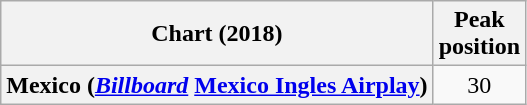<table class="wikitable plainrowheaders" style="text-align:center">
<tr>
<th scope="col">Chart (2018)</th>
<th scope="col">Peak<br>position</th>
</tr>
<tr>
<th scope="row">Mexico (<em><a href='#'>Billboard</a></em> <a href='#'>Mexico Ingles Airplay</a>)</th>
<td>30</td>
</tr>
</table>
